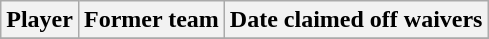<table class="wikitable">
<tr>
<th>Player</th>
<th>Former team</th>
<th>Date claimed off waivers</th>
</tr>
<tr>
</tr>
</table>
